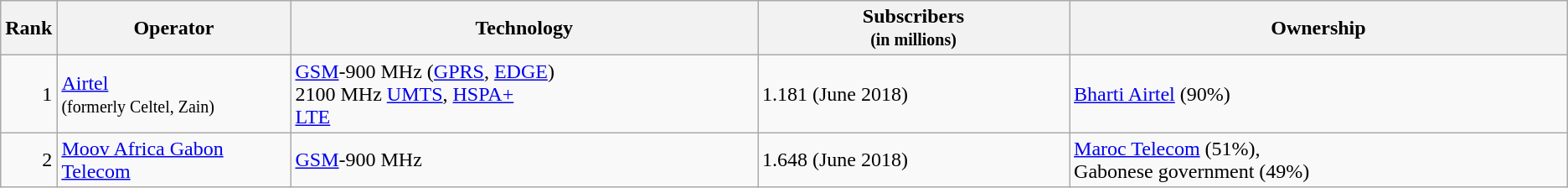<table class="wikitable">
<tr>
<th style="width:3%;">Rank</th>
<th style="width:15%;">Operator</th>
<th style="width:30%;">Technology</th>
<th style="width:20%;">Subscribers<br><small>(in millions)</small></th>
<th style="width:32%;">Ownership</th>
</tr>
<tr>
<td align=right>1</td>
<td><a href='#'>Airtel</a><br><small>(formerly Celtel, Zain)</small></td>
<td><a href='#'>GSM</a>-900 MHz (<a href='#'>GPRS</a>, <a href='#'>EDGE</a>)<br>2100 MHz <a href='#'>UMTS</a>, <a href='#'>HSPA+</a><br><a href='#'>LTE</a></td>
<td>1.181 (June 2018)</td>
<td><a href='#'>Bharti Airtel</a> (90%)</td>
</tr>
<tr>
<td align=right>2</td>
<td><a href='#'>Moov Africa Gabon Telecom</a></td>
<td><a href='#'>GSM</a>-900 MHz</td>
<td>1.648 (June 2018) </td>
<td><a href='#'>Maroc Telecom</a> (51%), <br>Gabonese government (49%)</td>
</tr>
</table>
